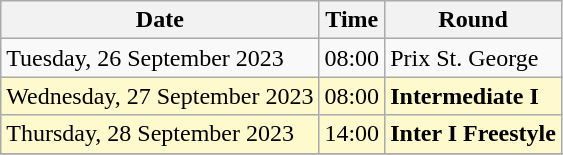<table class="wikitable">
<tr>
<th>Date</th>
<th>Time</th>
<th>Round</th>
</tr>
<tr>
<td>Tuesday, 26 September 2023</td>
<td>08:00</td>
<td>Prix St. George</td>
</tr>
<tr>
<td style=background:lemonchiffon>Wednesday, 27 September 2023</td>
<td style=background:lemonchiffon>08:00</td>
<td style=background:lemonchiffon><strong>Intermediate I</strong></td>
</tr>
<tr>
<td style=background:lemonchiffon>Thursday, 28 September 2023</td>
<td style=background:lemonchiffon>14:00</td>
<td style=background:lemonchiffon><strong>Inter I Freestyle</strong></td>
</tr>
<tr>
</tr>
</table>
